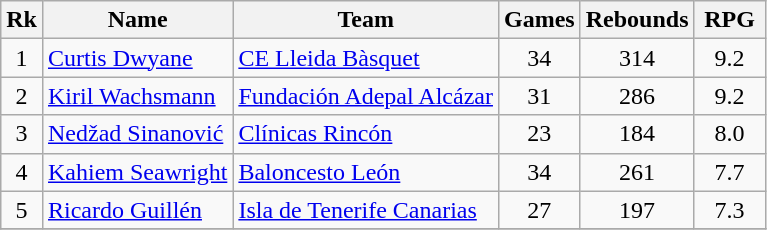<table class="wikitable" style="text-align: center;">
<tr>
<th>Rk</th>
<th>Name</th>
<th>Team</th>
<th>Games</th>
<th>Rebounds</th>
<th width=40>RPG</th>
</tr>
<tr>
<td>1</td>
<td align="left"> <a href='#'>Curtis Dwyane</a></td>
<td align="left"><a href='#'>CE Lleida Bàsquet</a></td>
<td>34</td>
<td>314</td>
<td>9.2</td>
</tr>
<tr>
<td>2</td>
<td align="left"> <a href='#'>Kiril Wachsmann</a></td>
<td align="left"><a href='#'>Fundación Adepal Alcázar</a></td>
<td>31</td>
<td>286</td>
<td>9.2</td>
</tr>
<tr>
<td>3</td>
<td align="left"> <a href='#'>Nedžad Sinanović</a></td>
<td align="left"><a href='#'>Clínicas Rincón</a></td>
<td>23</td>
<td>184</td>
<td>8.0</td>
</tr>
<tr>
<td>4</td>
<td align="left"> <a href='#'>Kahiem Seawright</a></td>
<td align="left"><a href='#'>Baloncesto León</a></td>
<td>34</td>
<td>261</td>
<td>7.7</td>
</tr>
<tr>
<td>5</td>
<td align="left"> <a href='#'>Ricardo Guillén</a></td>
<td align="left"><a href='#'>Isla de Tenerife Canarias</a></td>
<td>27</td>
<td>197</td>
<td>7.3</td>
</tr>
<tr>
</tr>
</table>
